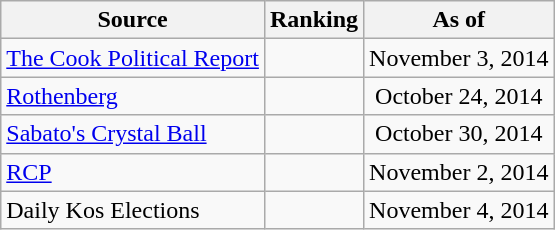<table class="wikitable" style="text-align:center">
<tr>
<th>Source</th>
<th>Ranking</th>
<th>As of</th>
</tr>
<tr>
<td align=left><a href='#'>The Cook Political Report</a></td>
<td></td>
<td>November 3, 2014</td>
</tr>
<tr>
<td align=left><a href='#'>Rothenberg</a></td>
<td></td>
<td>October 24, 2014</td>
</tr>
<tr>
<td align=left><a href='#'>Sabato's Crystal Ball</a></td>
<td></td>
<td>October 30, 2014</td>
</tr>
<tr>
<td align="left"><a href='#'>RCP</a></td>
<td></td>
<td>November 2, 2014</td>
</tr>
<tr>
<td align=left>Daily Kos Elections</td>
<td></td>
<td>November 4, 2014</td>
</tr>
</table>
